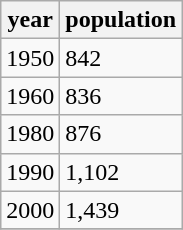<table class="wikitable">
<tr>
<th>year</th>
<th>population</th>
</tr>
<tr>
<td>1950</td>
<td>842</td>
</tr>
<tr>
<td>1960</td>
<td>836</td>
</tr>
<tr>
<td>1980</td>
<td>876</td>
</tr>
<tr>
<td>1990</td>
<td>1,102</td>
</tr>
<tr>
<td>2000</td>
<td>1,439</td>
</tr>
<tr>
</tr>
</table>
